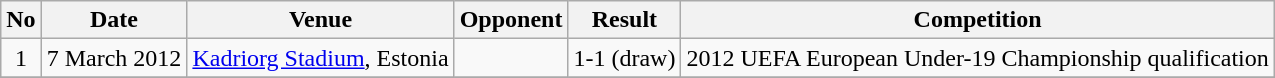<table class="wikitable">
<tr>
<th>No</th>
<th>Date</th>
<th>Venue</th>
<th>Opponent</th>
<th>Result</th>
<th>Competition</th>
</tr>
<tr>
<td align=center>1</td>
<td>7 March 2012</td>
<td><a href='#'>Kadriorg Stadium</a>, Estonia</td>
<td></td>
<td align="center">1-1 (draw)</td>
<td>2012 UEFA European Under-19 Championship qualification</td>
</tr>
<tr>
</tr>
</table>
